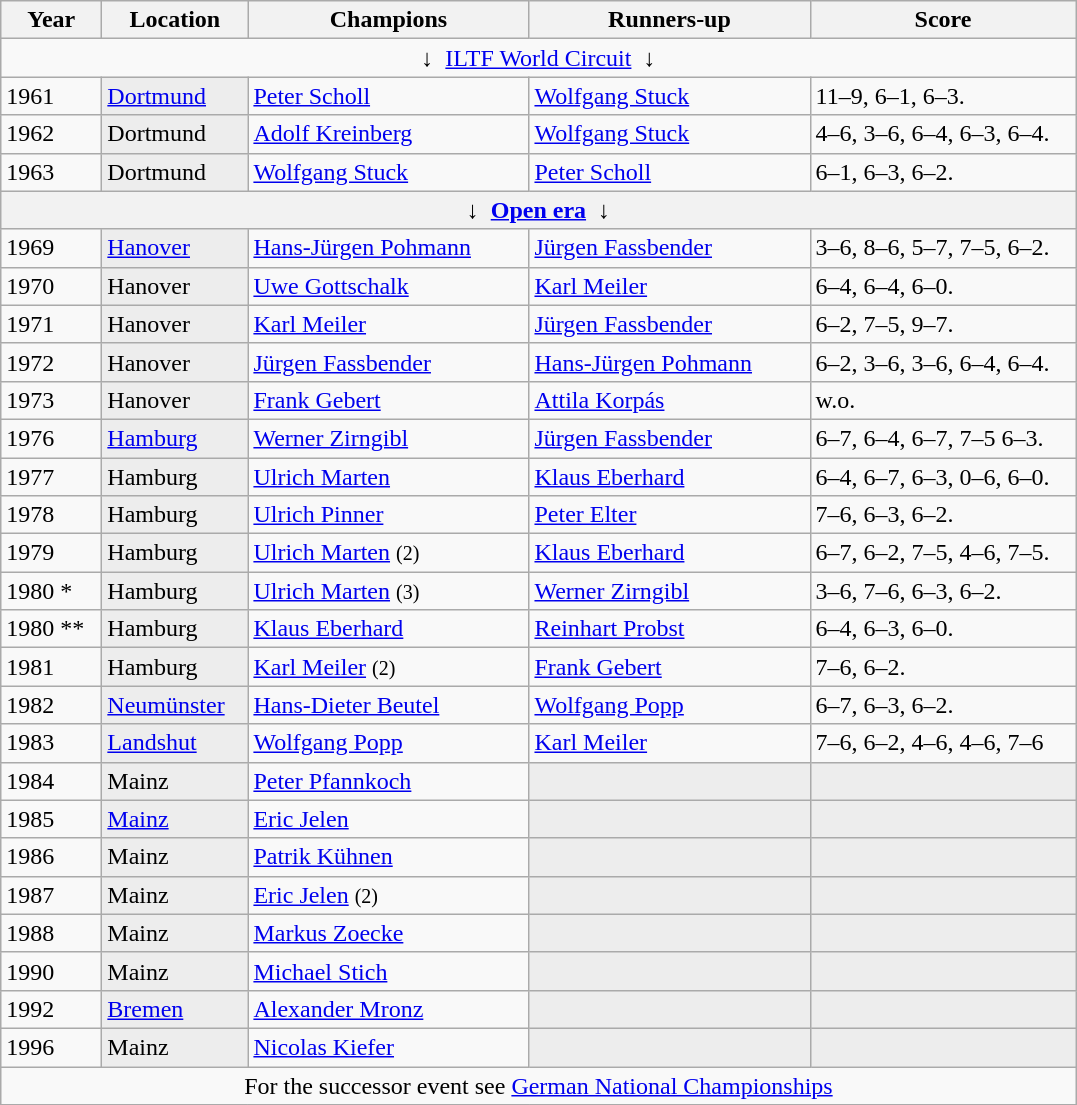<table class="wikitable sortable">
<tr>
<th style="width:60px">Year</th>
<th style="width:90px">Location</th>
<th style="width:180px">Champions</th>
<th style="width:180px">Runners-up</th>
<th style="width:170px" class="unsortable">Score</th>
</tr>
<tr>
<td colspan=5 align=center>↓  <a href='#'>ILTF World Circuit</a>  ↓</td>
</tr>
<tr>
<td>1961</td>
<td style="background:#ededed"><a href='#'>Dortmund</a></td>
<td> <a href='#'>Peter Scholl</a></td>
<td> <a href='#'>Wolfgang Stuck</a></td>
<td>11–9, 6–1, 6–3.</td>
</tr>
<tr>
<td>1962</td>
<td style="background:#ededed">Dortmund</td>
<td> <a href='#'>Adolf Kreinberg</a></td>
<td> <a href='#'>Wolfgang Stuck</a></td>
<td>4–6, 3–6, 6–4, 6–3,  6–4.</td>
</tr>
<tr>
<td>1963</td>
<td style="background:#ededed">Dortmund</td>
<td> <a href='#'>Wolfgang Stuck</a></td>
<td> <a href='#'>Peter Scholl</a></td>
<td>6–1, 6–3, 6–2.</td>
</tr>
<tr>
<th colspan=5 align=center>↓  <a href='#'>Open era</a>  ↓</th>
</tr>
<tr>
<td>1969</td>
<td style="background:#ededed"><a href='#'>Hanover</a></td>
<td> <a href='#'>Hans-Jürgen Pohmann</a></td>
<td> <a href='#'>Jürgen Fassbender</a></td>
<td>3–6, 8–6, 5–7, 7–5, 6–2.</td>
</tr>
<tr>
<td>1970</td>
<td style="background:#ededed">Hanover</td>
<td> <a href='#'>Uwe Gottschalk</a></td>
<td> <a href='#'>Karl Meiler</a></td>
<td>6–4, 6–4, 6–0.</td>
</tr>
<tr>
<td>1971</td>
<td style="background:#ededed">Hanover</td>
<td> <a href='#'>Karl Meiler</a></td>
<td> <a href='#'>Jürgen Fassbender</a></td>
<td>6–2, 7–5, 9–7.</td>
</tr>
<tr>
<td>1972</td>
<td style="background:#ededed">Hanover</td>
<td> <a href='#'>Jürgen Fassbender</a></td>
<td> <a href='#'>Hans-Jürgen Pohmann</a></td>
<td>6–2, 3–6, 3–6, 6–4, 6–4.</td>
</tr>
<tr>
<td>1973</td>
<td style="background:#ededed">Hanover</td>
<td> <a href='#'>Frank Gebert</a></td>
<td> <a href='#'>Attila Korpás</a></td>
<td>w.o.</td>
</tr>
<tr>
<td>1976</td>
<td style="background:#ededed"><a href='#'>Hamburg</a></td>
<td> <a href='#'>Werner Zirngibl</a></td>
<td> <a href='#'>Jürgen Fassbender</a></td>
<td>6–7, 6–4, 6–7, 7–5 6–3.</td>
</tr>
<tr>
<td>1977</td>
<td style="background:#ededed">Hamburg</td>
<td>  <a href='#'>Ulrich Marten</a></td>
<td> <a href='#'>Klaus Eberhard</a></td>
<td>6–4, 6–7, 6–3, 0–6, 6–0.</td>
</tr>
<tr>
<td>1978</td>
<td style="background:#ededed">Hamburg</td>
<td>  <a href='#'>Ulrich Pinner</a></td>
<td> <a href='#'>Peter Elter</a></td>
<td>7–6, 6–3, 6–2.</td>
</tr>
<tr>
<td>1979</td>
<td style="background:#ededed">Hamburg</td>
<td>  <a href='#'>Ulrich Marten</a> <small>(2)</small></td>
<td> <a href='#'>Klaus Eberhard</a></td>
<td>6–7, 6–2, 7–5, 4–6, 7–5.</td>
</tr>
<tr>
<td>1980 *</td>
<td style="background:#ededed">Hamburg</td>
<td> <a href='#'>Ulrich Marten</a> <small>(3)</small></td>
<td> <a href='#'>Werner Zirngibl</a></td>
<td>3–6, 7–6, 6–3, 6–2.</td>
</tr>
<tr>
<td>1980 **</td>
<td style="background:#ededed">Hamburg</td>
<td> <a href='#'>Klaus Eberhard</a></td>
<td> <a href='#'>Reinhart Probst</a></td>
<td>6–4, 6–3, 6–0.</td>
</tr>
<tr>
<td>1981</td>
<td style="background:#ededed">Hamburg</td>
<td> <a href='#'>Karl Meiler</a> <small>(2)</small></td>
<td> <a href='#'>Frank Gebert</a></td>
<td>7–6, 6–2.</td>
</tr>
<tr>
<td>1982</td>
<td style="background:#ededed"><a href='#'>Neumünster</a></td>
<td> <a href='#'>Hans-Dieter Beutel</a></td>
<td> <a href='#'>Wolfgang Popp</a></td>
<td>6–7, 6–3, 6–2.</td>
</tr>
<tr>
<td>1983</td>
<td style="background:#ededed"><a href='#'>Landshut</a></td>
<td> <a href='#'>Wolfgang Popp</a></td>
<td> <a href='#'>Karl Meiler</a></td>
<td>7–6, 6–2, 4–6, 4–6, 7–6</td>
</tr>
<tr>
<td>1984</td>
<td style="background:#ededed">Mainz</td>
<td> <a href='#'>Peter Pfannkoch</a></td>
<td style="background:#ededed"></td>
<td style="background:#ededed"></td>
</tr>
<tr>
<td>1985</td>
<td style="background:#ededed"><a href='#'>Mainz</a></td>
<td> <a href='#'>Eric Jelen</a></td>
<td style="background:#ededed"></td>
<td style="background:#ededed"></td>
</tr>
<tr>
<td>1986</td>
<td style="background:#ededed">Mainz</td>
<td> <a href='#'>Patrik Kühnen</a></td>
<td style="background:#ededed"></td>
<td style="background:#ededed"></td>
</tr>
<tr>
<td>1987</td>
<td style="background:#ededed">Mainz</td>
<td> <a href='#'>Eric Jelen</a> <small>(2)</small></td>
<td style="background:#ededed"></td>
<td style="background:#ededed"></td>
</tr>
<tr>
<td>1988</td>
<td style="background:#ededed">Mainz</td>
<td> <a href='#'>Markus Zoecke</a></td>
<td style="background:#ededed"></td>
<td style="background:#ededed"></td>
</tr>
<tr>
<td>1990</td>
<td style="background:#ededed">Mainz</td>
<td> <a href='#'>Michael Stich</a></td>
<td style="background:#ededed"></td>
<td style="background:#ededed"></td>
</tr>
<tr>
<td>1992</td>
<td style="background:#ededed"><a href='#'>Bremen</a></td>
<td> <a href='#'>Alexander Mronz</a></td>
<td style="background:#ededed"></td>
<td style="background:#ededed"></td>
</tr>
<tr>
<td>1996</td>
<td style="background:#ededed">Mainz</td>
<td> <a href='#'>Nicolas Kiefer</a></td>
<td style="background:#ededed"></td>
<td style="background:#ededed"></td>
</tr>
<tr>
<td colspan=5 align=center>For the successor event see <a href='#'>German National Championships</a></td>
</tr>
<tr>
</tr>
</table>
